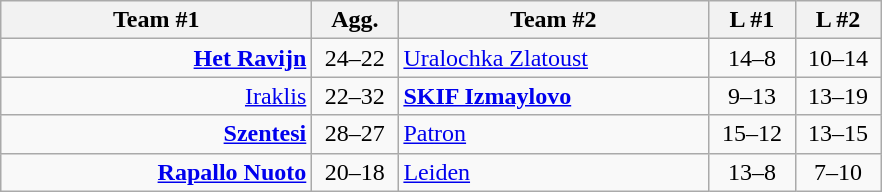<table class=wikitable style="text-align:center">
<tr>
<th width=200>Team #1</th>
<th width=50>Agg.</th>
<th width=200>Team #2</th>
<th width=50>L #1</th>
<th width=50>L #2</th>
</tr>
<tr>
<td align=right><strong><a href='#'>Het Ravijn</a></strong> </td>
<td align=center>24–22</td>
<td align=left> <a href='#'>Uralochka Zlatoust</a></td>
<td align=center>14–8</td>
<td align=center>10–14</td>
</tr>
<tr>
<td align=right><a href='#'>Iraklis</a> </td>
<td align="center">22–32</td>
<td align=left> <strong><a href='#'>SKIF Izmaylovo</a></strong></td>
<td align=center>9–13</td>
<td align=center>13–19</td>
</tr>
<tr>
<td align=right><strong><a href='#'>Szentesi</a></strong> </td>
<td align=center>28–27</td>
<td align=left> <a href='#'>Patron</a></td>
<td align=center>15–12</td>
<td align=center>13–15</td>
</tr>
<tr>
<td align=right><strong><a href='#'>Rapallo Nuoto</a></strong> </td>
<td align=center>20–18</td>
<td align=left> <a href='#'>Leiden</a></td>
<td align=center>13–8</td>
<td align=center>7–10</td>
</tr>
</table>
